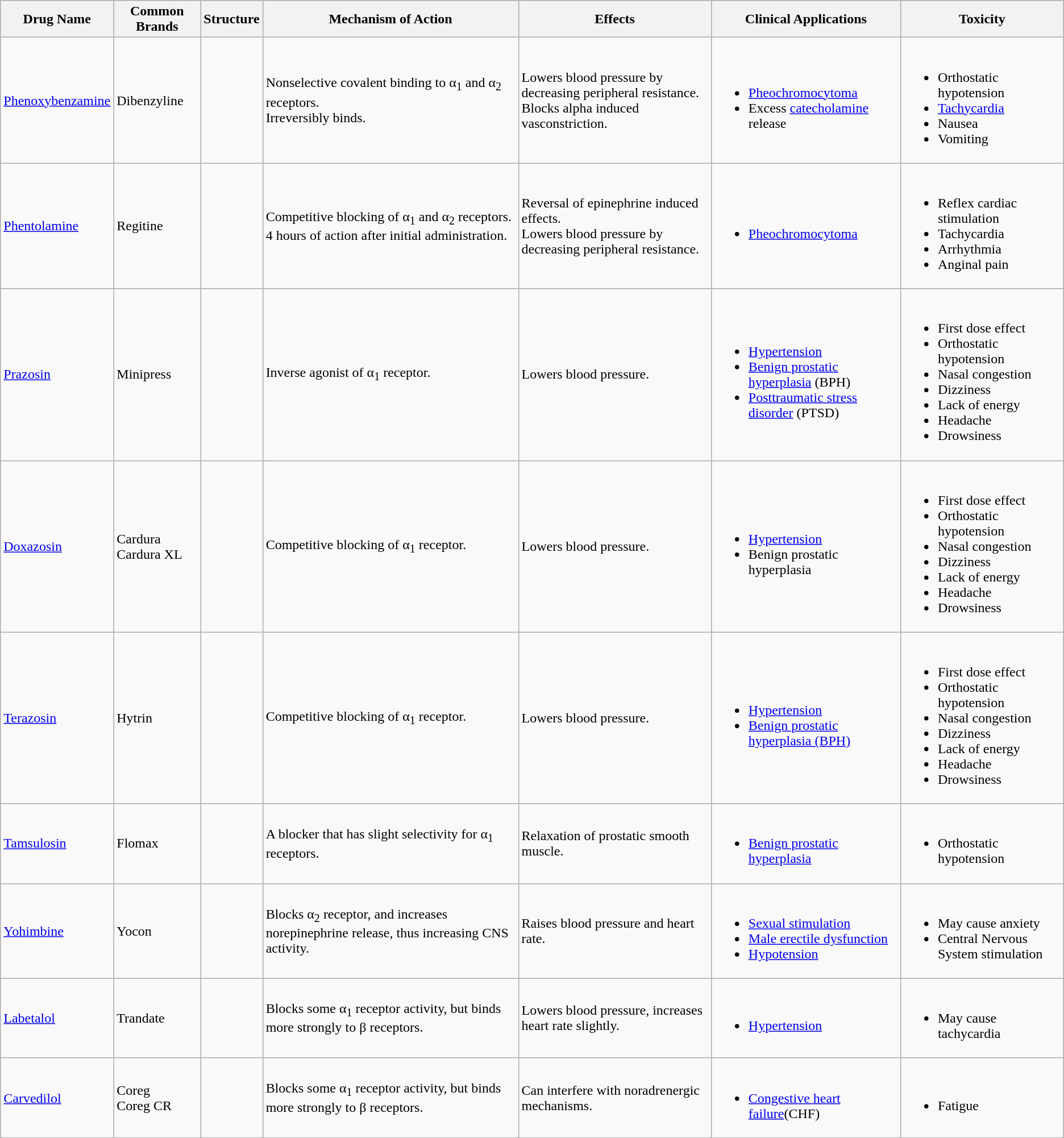<table class="wikitable">
<tr>
<th>Drug Name</th>
<th>Common Brands</th>
<th>Structure</th>
<th>Mechanism of Action</th>
<th>Effects</th>
<th>Clinical Applications</th>
<th>Toxicity</th>
</tr>
<tr>
<td><a href='#'>Phenoxybenzamine</a></td>
<td>Dibenzyline</td>
<td></td>
<td>Nonselective covalent binding to α<sub>1</sub> and α<sub>2</sub> receptors.<br>Irreversibly binds.</td>
<td>Lowers blood pressure by decreasing peripheral resistance.<br>Blocks alpha induced vasconstriction.</td>
<td><br><ul><li><a href='#'>Pheochromocytoma</a></li><li>Excess <a href='#'>catecholamine</a> release </li></ul></td>
<td><br><ul><li>Orthostatic hypotension</li><li><a href='#'>Tachycardia</a></li><li>Nausea</li><li>Vomiting </li></ul></td>
</tr>
<tr>
<td><a href='#'>Phentolamine</a></td>
<td>Regitine</td>
<td></td>
<td>Competitive blocking of α<sub>1</sub> and α<sub>2</sub> receptors.<br>4 hours of action after initial administration.</td>
<td>Reversal of epinephrine induced effects.<br>Lowers blood pressure by decreasing peripheral resistance.</td>
<td><br><ul><li><a href='#'>Pheochromocytoma</a></li></ul></td>
<td><br><ul><li>Reflex cardiac stimulation</li><li>Tachycardia</li><li>Arrhythmia</li><li>Anginal pain </li></ul></td>
</tr>
<tr>
<td><a href='#'>Prazosin</a></td>
<td>Minipress</td>
<td></td>
<td>Inverse agonist of α<sub>1</sub>  receptor.</td>
<td>Lowers blood pressure.</td>
<td><br><ul><li><a href='#'>Hypertension</a></li><li><a href='#'>Benign prostatic hyperplasia</a> (BPH)</li><li><a href='#'>Posttraumatic stress disorder</a> (PTSD)</li></ul></td>
<td><br><ul><li>First dose effect</li><li>Orthostatic hypotension</li><li>Nasal congestion</li><li>Dizziness</li><li>Lack of energy</li><li>Headache</li><li>Drowsiness </li></ul></td>
</tr>
<tr>
<td><a href='#'>Doxazosin</a></td>
<td>Cardura<br>Cardura XL</td>
<td></td>
<td>Competitive blocking of α<sub>1</sub>  receptor.</td>
<td>Lowers blood pressure.</td>
<td><br><ul><li><a href='#'>Hypertension</a></li><li>Benign prostatic hyperplasia</li></ul></td>
<td><br><ul><li>First dose effect</li><li>Orthostatic hypotension</li><li>Nasal congestion</li><li>Dizziness</li><li>Lack of energy</li><li>Headache</li><li>Drowsiness </li></ul></td>
</tr>
<tr>
<td><a href='#'>Terazosin</a></td>
<td>Hytrin</td>
<td></td>
<td>Competitive blocking of α<sub>1</sub>  receptor.</td>
<td>Lowers blood pressure.</td>
<td><br><ul><li><a href='#'>Hypertension</a></li><li><a href='#'>Benign prostatic hyperplasia (BPH)</a></li></ul></td>
<td><br><ul><li>First dose effect</li><li>Orthostatic hypotension</li><li>Nasal congestion</li><li>Dizziness</li><li>Lack of energy</li><li>Headache</li><li>Drowsiness </li></ul></td>
</tr>
<tr>
<td><a href='#'>Tamsulosin</a></td>
<td>Flomax</td>
<td></td>
<td>A blocker that has slight selectivity for α<sub>1</sub> receptors.</td>
<td>Relaxation of prostatic smooth muscle.</td>
<td><br><ul><li><a href='#'>Benign prostatic hyperplasia</a></li></ul></td>
<td><br><ul><li>Orthostatic hypotension </li></ul></td>
</tr>
<tr>
<td><a href='#'>Yohimbine</a></td>
<td>Yocon</td>
<td></td>
<td>Blocks α<sub>2</sub> receptor, and increases norepinephrine release, thus increasing CNS activity.</td>
<td>Raises blood pressure and heart rate.</td>
<td><br><ul><li><a href='#'>Sexual stimulation</a></li><li><a href='#'>Male erectile dysfunction</a></li><li><a href='#'>Hypotension</a></li></ul></td>
<td><br><ul><li>May cause anxiety</li><li>Central Nervous System stimulation</li></ul></td>
</tr>
<tr>
<td><a href='#'>Labetalol</a></td>
<td>Trandate</td>
<td></td>
<td>Blocks some α<sub>1</sub> receptor activity, but binds more strongly to β receptors.</td>
<td>Lowers blood pressure, increases heart rate slightly.</td>
<td><br><ul><li><a href='#'>Hypertension</a></li></ul></td>
<td><br><ul><li>May cause tachycardia </li></ul></td>
</tr>
<tr>
<td><a href='#'>Carvedilol</a></td>
<td>Coreg<br>Coreg CR</td>
<td></td>
<td>Blocks some α<sub>1</sub> receptor activity, but binds more strongly to β receptors.</td>
<td>Can interfere with noradrenergic mechanisms.</td>
<td><br><ul><li><a href='#'>Congestive heart failure</a>(CHF)</li></ul></td>
<td><br><ul><li>Fatigue </li></ul></td>
</tr>
</table>
